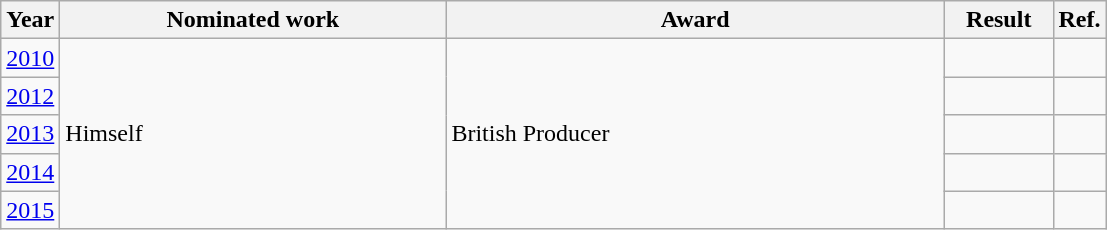<table class="wikitable">
<tr>
<th>Year</th>
<th width="250">Nominated work</th>
<th width="325">Award</th>
<th width="65">Result</th>
<th>Ref.</th>
</tr>
<tr>
<td><a href='#'>2010</a></td>
<td rowspan="5">Himself</td>
<td rowspan="5">British Producer</td>
<td></td>
<td></td>
</tr>
<tr>
<td><a href='#'>2012</a></td>
<td></td>
<td></td>
</tr>
<tr>
<td><a href='#'>2013</a></td>
<td></td>
<td style="text-align:center;"></td>
</tr>
<tr>
<td><a href='#'>2014</a></td>
<td></td>
<td></td>
</tr>
<tr>
<td><a href='#'>2015</a></td>
<td></td>
<td style="text-align:center;"></td>
</tr>
</table>
